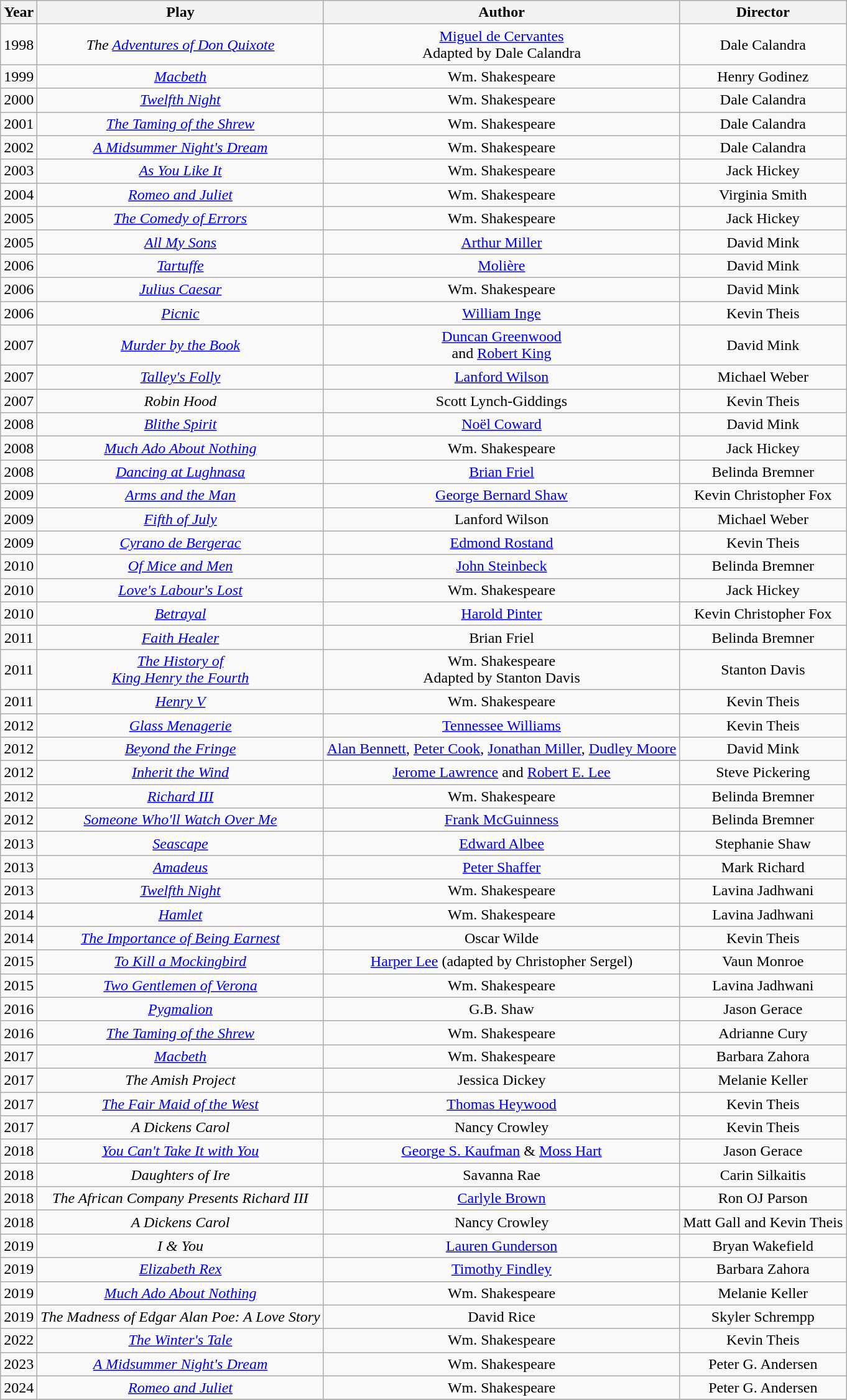<table class="wikitable">
<tr>
<th>Year</th>
<th>Play</th>
<th>Author</th>
<th>Director</th>
</tr>
<tr>
<td style="text-align:center;">1998</td>
<td style="text-align:center;"><em>The <a href='#'>Adventures of Don Quixote</a></em></td>
<td style="text-align:center;"><a href='#'>Miguel de Cervantes</a><br>Adapted by Dale Calandra</td>
<td style="text-align:center;">Dale Calandra</td>
</tr>
<tr>
<td style="text-align:center;">1999</td>
<td style="text-align:center;"><em><a href='#'>Macbeth</a></em></td>
<td style="text-align:center;">Wm. Shakespeare</td>
<td style="text-align:center;">Henry Godinez</td>
</tr>
<tr>
<td style="text-align:center;">2000</td>
<td style="text-align:center;"><em><a href='#'>Twelfth Night</a></em></td>
<td style="text-align:center;">Wm. Shakespeare</td>
<td style="text-align:center;">Dale Calandra</td>
</tr>
<tr>
<td style="text-align:center;">2001</td>
<td style="text-align:center;"><em><a href='#'>The Taming of the Shrew</a></em></td>
<td style="text-align:center;">Wm. Shakespeare</td>
<td style="text-align:center;">Dale Calandra</td>
</tr>
<tr>
<td style="text-align:center;">2002</td>
<td style="text-align:center;"><em><a href='#'>A Midsummer Night's Dream</a></em></td>
<td style="text-align:center;">Wm. Shakespeare</td>
<td style="text-align:center;">Dale Calandra</td>
</tr>
<tr>
<td style="text-align:center;">2003</td>
<td style="text-align:center;"><em><a href='#'>As You Like It</a></em></td>
<td style="text-align:center;">Wm. Shakespeare</td>
<td style="text-align:center;">Jack Hickey</td>
</tr>
<tr>
<td style="text-align:center;">2004</td>
<td style="text-align:center;"><em><a href='#'>Romeo and Juliet</a></em></td>
<td style="text-align:center;">Wm. Shakespeare</td>
<td style="text-align:center;">Virginia Smith</td>
</tr>
<tr>
<td style="text-align:center;">2005</td>
<td style="text-align:center;"><em><a href='#'>The Comedy of Errors</a></em></td>
<td style="text-align:center;">Wm. Shakespeare</td>
<td style="text-align:center;">Jack Hickey</td>
</tr>
<tr>
<td style="text-align:center;">2005</td>
<td style="text-align:center;"><em><a href='#'>All My Sons</a></em></td>
<td style="text-align:center;"><a href='#'>Arthur Miller</a></td>
<td style="text-align:center;">David Mink</td>
</tr>
<tr>
<td style="text-align:center;">2006</td>
<td style="text-align:center;"><em><a href='#'>Tartuffe</a></em></td>
<td style="text-align:center;"><a href='#'>Molière</a></td>
<td style="text-align:center;">David Mink</td>
</tr>
<tr>
<td style="text-align:center;">2006</td>
<td style="text-align:center;"><em><a href='#'>Julius Caesar</a></em></td>
<td style="text-align:center;">Wm. Shakespeare</td>
<td style="text-align:center;">David Mink</td>
</tr>
<tr>
<td style="text-align:center;">2006</td>
<td style="text-align:center;"><em><a href='#'>Picnic</a></em></td>
<td style="text-align:center;"><a href='#'>William Inge</a></td>
<td style="text-align:center;">Kevin Theis</td>
</tr>
<tr>
<td style="text-align:center;">2007</td>
<td style="text-align:center;"><em><a href='#'>Murder by the Book</a></em></td>
<td style="text-align:center;"><a href='#'>Duncan Greenwood</a> <br>and <a href='#'>Robert King</a></td>
<td style="text-align:center;">David Mink</td>
</tr>
<tr>
<td style="text-align:center;">2007</td>
<td style="text-align:center;"><em><a href='#'>Talley's Folly</a></em></td>
<td style="text-align:center;"><a href='#'>Lanford Wilson</a></td>
<td style="text-align:center;">Michael Weber</td>
</tr>
<tr>
<td style="text-align:center;">2007</td>
<td style="text-align:center;"><em>Robin Hood</em></td>
<td style="text-align:center;">Scott Lynch-Giddings</td>
<td style="text-align:center;">Kevin Theis</td>
</tr>
<tr>
<td style="text-align:center;">2008</td>
<td style="text-align:center;"><em><a href='#'>Blithe Spirit</a></em></td>
<td style="text-align:center;"><a href='#'>Noël Coward</a></td>
<td style="text-align:center;">David Mink</td>
</tr>
<tr>
<td style="text-align:center;">2008</td>
<td style="text-align:center;"><em><a href='#'>Much Ado About Nothing</a></em></td>
<td style="text-align:center;">Wm. Shakespeare</td>
<td style="text-align:center;">Jack Hickey</td>
</tr>
<tr>
<td style="text-align:center;">2008</td>
<td style="text-align:center;"><em><a href='#'>Dancing at Lughnasa</a></em></td>
<td style="text-align:center;"><a href='#'>Brian Friel</a></td>
<td style="text-align:center;">Belinda Bremner</td>
</tr>
<tr>
<td style="text-align:center;">2009</td>
<td style="text-align:center;"><em><a href='#'>Arms and the Man</a></em></td>
<td style="text-align:center;"><a href='#'>George Bernard Shaw</a></td>
<td style="text-align:center;">Kevin Christopher Fox</td>
</tr>
<tr>
<td style="text-align:center;">2009</td>
<td style="text-align:center;"><em><a href='#'>Fifth of July</a></em></td>
<td style="text-align:center;">Lanford Wilson</td>
<td style="text-align:center;">Michael Weber</td>
</tr>
<tr>
<td style="text-align:center;">2009</td>
<td style="text-align:center;"><em><a href='#'>Cyrano de Bergerac</a></em></td>
<td style="text-align:center;"><a href='#'>Edmond Rostand</a></td>
<td style="text-align:center;">Kevin Theis</td>
</tr>
<tr>
<td style="text-align:center;">2010</td>
<td style="text-align:center;"><em><a href='#'>Of Mice and Men</a></em></td>
<td style="text-align:center;"><a href='#'>John Steinbeck</a></td>
<td style="text-align:center;">Belinda Bremner</td>
</tr>
<tr>
<td style="text-align:center;">2010</td>
<td style="text-align:center;"><em><a href='#'>Love's Labour's Lost</a></em></td>
<td style="text-align:center;">Wm. Shakespeare</td>
<td style="text-align:center;">Jack Hickey</td>
</tr>
<tr>
<td style="text-align:center;">2010</td>
<td style="text-align:center;"><em><a href='#'>Betrayal</a></em></td>
<td style="text-align:center;"><a href='#'>Harold Pinter</a></td>
<td style="text-align:center;">Kevin Christopher Fox</td>
</tr>
<tr>
<td style="text-align:center;">2011</td>
<td style="text-align:center;"><em><a href='#'>Faith Healer</a></em></td>
<td style="text-align:center;">Brian Friel</td>
<td style="text-align:center;">Belinda Bremner</td>
</tr>
<tr>
<td style="text-align:center;">2011</td>
<td style="text-align:center;"><em><a href='#'>The History of<br>King Henry the Fourth</a></em></td>
<td style="text-align:center;">Wm. Shakespeare<br>Adapted by Stanton Davis</td>
<td style="text-align:center;">Stanton Davis</td>
</tr>
<tr>
<td style="text-align:center;">2011</td>
<td style="text-align:center;"><em><a href='#'>Henry V</a></em></td>
<td style="text-align:center;">Wm. Shakespeare</td>
<td style="text-align:center;">Kevin Theis</td>
</tr>
<tr>
<td style="text-align:center;">2012</td>
<td style="text-align:center;"><em><a href='#'>Glass Menagerie</a></em></td>
<td style="text-align:center;"><a href='#'>Tennessee Williams</a></td>
<td style="text-align:center;">Kevin Theis</td>
</tr>
<tr>
<td style="text-align:center;">2012</td>
<td style="text-align:center;"><em><a href='#'>Beyond the Fringe</a></em></td>
<td style="text-align:center;"><a href='#'>Alan Bennett</a>, <a href='#'>Peter Cook</a>, <a href='#'>Jonathan Miller</a>, <a href='#'>Dudley Moore</a></td>
<td style="text-align:center;">David Mink</td>
</tr>
<tr>
<td style="text-align:center;">2012</td>
<td style="text-align:center;"><em><a href='#'>Inherit the Wind</a></em></td>
<td style="text-align:center;"><a href='#'>Jerome Lawrence</a> and <a href='#'>Robert E. Lee</a></td>
<td style="text-align:center;">Steve Pickering</td>
</tr>
<tr>
<td style="text-align:center;">2012</td>
<td style="text-align:center;"><em><a href='#'>Richard III</a></em></td>
<td style="text-align:center;">Wm. Shakespeare</td>
<td style="text-align:center;">Belinda Bremner</td>
</tr>
<tr>
<td style="text-align:center;">2012</td>
<td style="text-align:center;"><em><a href='#'>Someone Who'll Watch Over Me</a></em></td>
<td style="text-align:center;"><a href='#'>Frank McGuinness</a></td>
<td style="text-align:center;">Belinda Bremner</td>
</tr>
<tr>
<td style="text-align:center;">2013</td>
<td style="text-align:center;"><em><a href='#'>Seascape</a></em></td>
<td style="text-align:center;"><a href='#'>Edward Albee</a></td>
<td style="text-align:center;">Stephanie Shaw</td>
</tr>
<tr>
<td style="text-align:center;">2013</td>
<td style="text-align:center;"><em><a href='#'>Amadeus</a></em></td>
<td style="text-align:center;"><a href='#'>Peter Shaffer</a></td>
<td style="text-align:center;">Mark Richard</td>
</tr>
<tr>
<td style="text-align:center;">2013</td>
<td style="text-align:center;"><em><a href='#'>Twelfth Night</a></em></td>
<td style="text-align:center;">Wm. Shakespeare</td>
<td style="text-align:center;">Lavina Jadhwani</td>
</tr>
<tr>
<td style="text-align:center;">2014</td>
<td style="text-align:center;"><em><a href='#'>Hamlet</a></em></td>
<td style="text-align:center;">Wm. Shakespeare</td>
<td style="text-align:center;">Lavina Jadhwani</td>
</tr>
<tr>
<td style="text-align:center;">2014</td>
<td style="text-align:center;"><em><a href='#'>The Importance of Being Earnest</a></em></td>
<td style="text-align:center;">Oscar Wilde</td>
<td style="text-align:center;">Kevin Theis</td>
</tr>
<tr>
<td style="text-align:center;">2015</td>
<td style="text-align:center;"><em><a href='#'>To Kill a Mockingbird</a></em></td>
<td style="text-align:center;"><a href='#'>Harper Lee</a> (adapted by Christopher Sergel)</td>
<td style="text-align:center;">Vaun Monroe</td>
</tr>
<tr>
<td style="text-align:center;">2015</td>
<td style="text-align:center;"><a href='#'><em>Two Gentlemen of Verona</em></a></td>
<td style="text-align:center;">Wm. Shakespeare</td>
<td style="text-align:center;">Lavina Jadhwani</td>
</tr>
<tr>
<td style="text-align:center;">2016</td>
<td style="text-align:center;"><a href='#'><em>Pygmalion</em></a></td>
<td style="text-align:center;">G.B. Shaw</td>
<td style="text-align:center;">Jason Gerace</td>
</tr>
<tr>
<td style="text-align:center;">2016</td>
<td style="text-align:center;"><em><a href='#'>The Taming of the Shrew</a></em></td>
<td style="text-align:center;">Wm. Shakespeare</td>
<td style="text-align:center;">Adrianne Cury</td>
</tr>
<tr>
<td style="text-align:center;">2017</td>
<td style="text-align:center;"><em><a href='#'>Macbeth</a></em></td>
<td style="text-align:center;">Wm. Shakespeare</td>
<td style="text-align:center;">Barbara Zahora</td>
</tr>
<tr>
<td style="text-align:center;">2017</td>
<td style="text-align:center;"><em>The Amish Project</em></td>
<td style="text-align:center;">Jessica Dickey</td>
<td style="text-align:center;">Melanie Keller</td>
</tr>
<tr>
<td style="text-align:center;">2017</td>
<td style="text-align:center;"><em><a href='#'>The Fair Maid of the West</a></em></td>
<td style="text-align:center;"><a href='#'>Thomas Heywood</a></td>
<td style="text-align:center;">Kevin Theis</td>
</tr>
<tr>
<td style="text-align:center;">2017</td>
<td style="text-align:center;"><em>A Dickens Carol</em></td>
<td style="text-align:center;">Nancy Crowley</td>
<td style="text-align:center;">Kevin Theis</td>
</tr>
<tr>
<td style="text-align:center;">2018</td>
<td style="text-align:center;"><em><a href='#'>You Can't Take It with You</a></em></td>
<td style="text-align:center;"><a href='#'>George S. Kaufman</a> & <a href='#'>Moss Hart</a></td>
<td style="text-align:center;">Jason Gerace</td>
</tr>
<tr>
<td style="text-align:center;">2018</td>
<td style="text-align:center;"><em>Daughters of Ire</em></td>
<td style="text-align:center;">Savanna Rae</td>
<td style="text-align:center;">Carin Silkaitis</td>
</tr>
<tr>
<td style="text-align:center;">2018</td>
<td style="text-align:center;"><em>The African Company Presents Richard III</em></td>
<td style="text-align:center;"><a href='#'>Carlyle Brown</a></td>
<td style="text-align:center;">Ron OJ Parson</td>
</tr>
<tr>
<td style="text-align:center;">2018</td>
<td style="text-align:center;"><em>A Dickens Carol</em></td>
<td style="text-align:center;">Nancy Crowley</td>
<td style="text-align:center;">Matt Gall and Kevin Theis</td>
</tr>
<tr>
<td style="text-align:center;">2019</td>
<td style="text-align:center;"><em>I & You</em></td>
<td style="text-align:center;"><a href='#'>Lauren Gunderson</a></td>
<td style="text-align:center;">Bryan Wakefield</td>
</tr>
<tr>
<td style="text-align:center;">2019</td>
<td style="text-align:center;"><em><a href='#'>Elizabeth Rex</a></em></td>
<td style="text-align:center;"><a href='#'>Timothy Findley</a></td>
<td style="text-align:center;">Barbara Zahora</td>
</tr>
<tr>
<td style="text-align:center;">2019</td>
<td style="text-align:center;"><em><a href='#'>Much Ado About Nothing</a></em></td>
<td style="text-align:center;">Wm. Shakespeare</td>
<td style="text-align:center;">Melanie Keller</td>
</tr>
<tr>
<td style="text-align:center;">2019</td>
<td style="text-align:center;"><em>The Madness of Edgar Alan Poe: A Love Story</em></td>
<td style="text-align:center;">David Rice</td>
<td style="text-align:center;">Skyler Schrempp</td>
</tr>
<tr>
<td style="text-align:center;">2022</td>
<td style="text-align:center;"><em><a href='#'>The Winter's Tale</a></em></td>
<td style="text-align:center;">Wm. Shakespeare</td>
<td style="text-align:center;">Kevin Theis</td>
</tr>
<tr>
<td style="text-align:center;">2023</td>
<td style="text-align:center;"><em><a href='#'>A Midsummer Night's Dream</a></em></td>
<td style="text-align:center;">Wm. Shakespeare</td>
<td style="text-align:center;">Peter G. Andersen</td>
</tr>
<tr>
<td style="text-align:center;">2024</td>
<td style="text-align:center;"><em><a href='#'>Romeo and Juliet</a></em></td>
<td style="text-align:center;">Wm. Shakespeare</td>
<td style="text-align:center;">Peter G. Andersen</td>
</tr>
<tr>
</tr>
</table>
